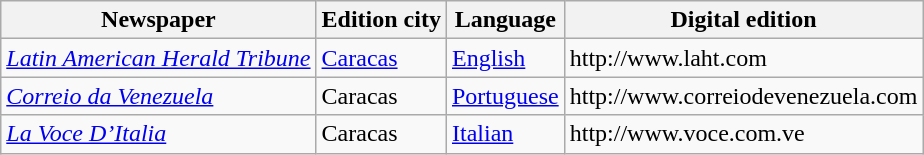<table class="wikitable sortable">
<tr align="center">
<th>Newspaper</th>
<th>Edition city</th>
<th>Language</th>
<th>Digital edition</th>
</tr>
<tr>
<td><em><a href='#'>Latin American Herald Tribune</a></em></td>
<td><a href='#'>Caracas</a></td>
<td><a href='#'>English</a></td>
<td>http://www.laht.com</td>
</tr>
<tr>
<td><em><a href='#'>Correio da Venezuela</a></em></td>
<td>Caracas</td>
<td><a href='#'>Portuguese</a></td>
<td>http://www.correiodevenezuela.com</td>
</tr>
<tr>
<td><em><a href='#'>La Voce D’Italia</a></em></td>
<td>Caracas</td>
<td><a href='#'>Italian</a></td>
<td>http://www.voce.com.ve</td>
</tr>
</table>
